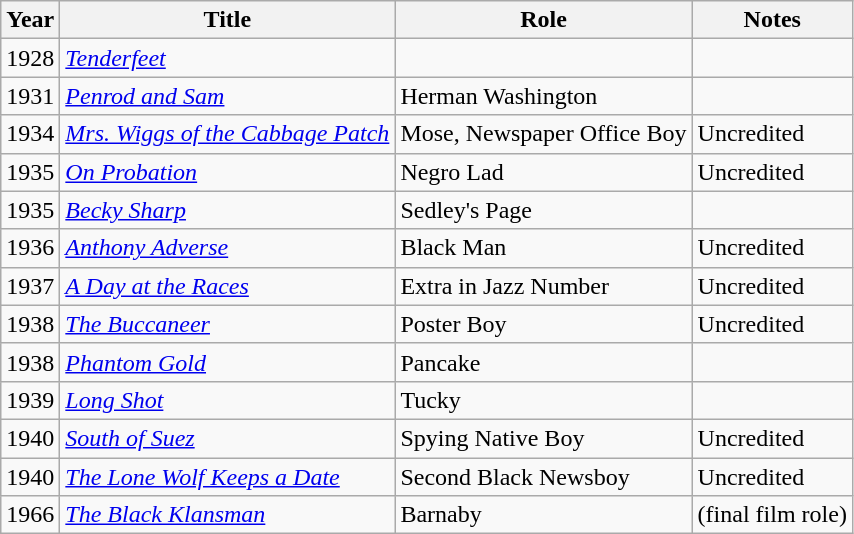<table class="wikitable">
<tr>
<th>Year</th>
<th>Title</th>
<th>Role</th>
<th>Notes</th>
</tr>
<tr>
<td>1928</td>
<td><em><a href='#'>Tenderfeet</a></em></td>
<td></td>
<td></td>
</tr>
<tr>
<td>1931</td>
<td><em><a href='#'>Penrod and Sam</a></em></td>
<td>Herman Washington</td>
<td></td>
</tr>
<tr>
<td>1934</td>
<td><em><a href='#'>Mrs. Wiggs of the Cabbage Patch</a></em></td>
<td>Mose, Newspaper Office Boy</td>
<td>Uncredited</td>
</tr>
<tr>
<td>1935</td>
<td><em><a href='#'>On Probation</a></em></td>
<td>Negro Lad</td>
<td>Uncredited</td>
</tr>
<tr>
<td>1935</td>
<td><em><a href='#'>Becky Sharp</a></em></td>
<td>Sedley's Page</td>
<td></td>
</tr>
<tr>
<td>1936</td>
<td><em><a href='#'>Anthony Adverse</a></em></td>
<td>Black Man</td>
<td>Uncredited</td>
</tr>
<tr>
<td>1937</td>
<td><em><a href='#'>A Day at the Races</a></em></td>
<td>Extra in Jazz Number</td>
<td>Uncredited</td>
</tr>
<tr>
<td>1938</td>
<td><em><a href='#'>The Buccaneer</a></em></td>
<td>Poster Boy</td>
<td>Uncredited</td>
</tr>
<tr>
<td>1938</td>
<td><em><a href='#'>Phantom Gold</a></em></td>
<td>Pancake</td>
<td></td>
</tr>
<tr>
<td>1939</td>
<td><em><a href='#'>Long Shot</a></em></td>
<td>Tucky</td>
<td></td>
</tr>
<tr>
<td>1940</td>
<td><em><a href='#'>South of Suez</a></em></td>
<td>Spying Native Boy</td>
<td>Uncredited</td>
</tr>
<tr>
<td>1940</td>
<td><em><a href='#'>The Lone Wolf Keeps a Date</a></em></td>
<td>Second Black Newsboy</td>
<td>Uncredited</td>
</tr>
<tr>
<td>1966</td>
<td><em><a href='#'>The Black Klansman</a></em></td>
<td>Barnaby</td>
<td>(final film role)</td>
</tr>
</table>
